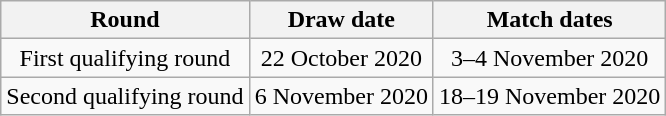<table class="wikitable" style="text-align:center">
<tr>
<th>Round</th>
<th>Draw date</th>
<th>Match dates</th>
</tr>
<tr>
<td>First qualifying round</td>
<td>22 October 2020</td>
<td>3–4 November 2020</td>
</tr>
<tr>
<td>Second qualifying round</td>
<td>6 November 2020</td>
<td>18–19 November 2020</td>
</tr>
</table>
